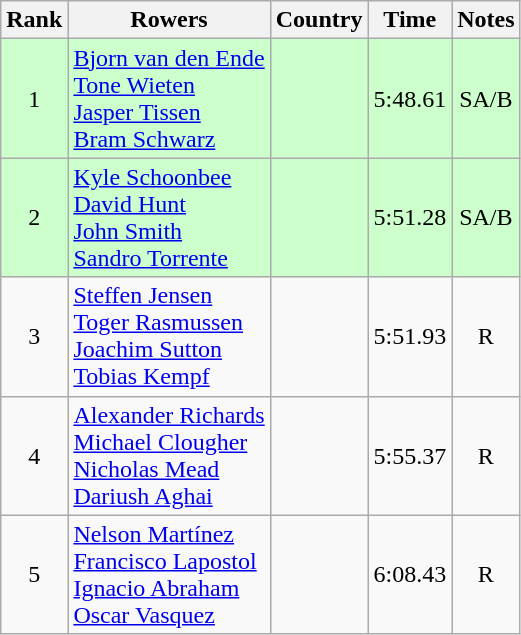<table class="wikitable" style="text-align:center">
<tr>
<th>Rank</th>
<th>Rowers</th>
<th>Country</th>
<th>Time</th>
<th>Notes</th>
</tr>
<tr bgcolor=ccffcc>
<td>1</td>
<td align="left"><a href='#'>Bjorn van den Ende</a><br><a href='#'>Tone Wieten</a><br><a href='#'>Jasper Tissen</a><br><a href='#'>Bram Schwarz</a></td>
<td align="left"></td>
<td>5:48.61</td>
<td>SA/B</td>
</tr>
<tr bgcolor=ccffcc>
<td>2</td>
<td align="left"><a href='#'>Kyle Schoonbee</a><br><a href='#'>David Hunt</a><br><a href='#'>John Smith</a><br><a href='#'>Sandro Torrente</a></td>
<td align="left"></td>
<td>5:51.28</td>
<td>SA/B</td>
</tr>
<tr>
<td>3</td>
<td align="left"><a href='#'>Steffen Jensen</a><br><a href='#'>Toger Rasmussen</a><br><a href='#'>Joachim Sutton</a><br><a href='#'>Tobias Kempf</a></td>
<td align="left"></td>
<td>5:51.93</td>
<td>R</td>
</tr>
<tr>
<td>4</td>
<td align="left"><a href='#'>Alexander Richards</a><br><a href='#'>Michael Clougher</a><br><a href='#'>Nicholas Mead</a><br><a href='#'>Dariush Aghai</a></td>
<td align="left"></td>
<td>5:55.37</td>
<td>R</td>
</tr>
<tr>
<td>5</td>
<td align="left"><a href='#'>Nelson Martínez</a><br><a href='#'>Francisco Lapostol</a><br><a href='#'>Ignacio Abraham</a><br><a href='#'>Oscar Vasquez</a></td>
<td align="left"></td>
<td>6:08.43</td>
<td>R</td>
</tr>
</table>
